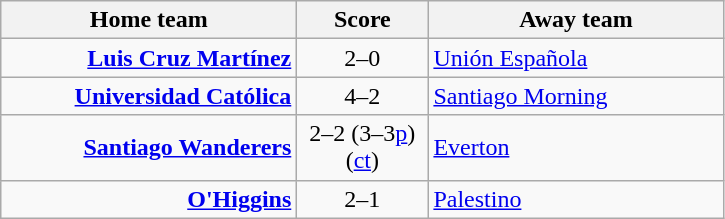<table class="wikitable" style="text-align: center">
<tr>
<th width=190>Home team</th>
<th width=80>Score</th>
<th width=190>Away team</th>
</tr>
<tr>
<td align=right><strong><a href='#'>Luis Cruz Martínez</a></strong></td>
<td>2–0</td>
<td align=left><a href='#'>Unión Española</a></td>
</tr>
<tr>
<td align=right><strong><a href='#'>Universidad Católica</a></strong></td>
<td>4–2</td>
<td align=left><a href='#'>Santiago Morning</a></td>
</tr>
<tr>
<td align=right><strong><a href='#'>Santiago Wanderers</a></strong></td>
<td>2–2 (3–3<a href='#'>p</a>) (<a href='#'>ct</a>)</td>
<td align=left><a href='#'>Everton</a></td>
</tr>
<tr>
<td align=right><strong><a href='#'>O'Higgins</a></strong></td>
<td>2–1</td>
<td align=left><a href='#'>Palestino</a></td>
</tr>
</table>
